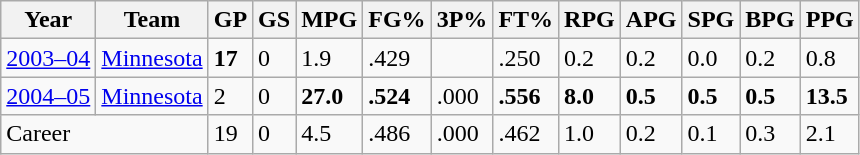<table class="wikitable sortable">
<tr>
<th>Year</th>
<th>Team</th>
<th><abbr>GP</abbr></th>
<th><abbr>GS</abbr></th>
<th><abbr>MPG</abbr></th>
<th><abbr>FG%</abbr></th>
<th><abbr>3P%</abbr></th>
<th><abbr>FT%</abbr></th>
<th><abbr>RPG</abbr></th>
<th><abbr>APG</abbr></th>
<th><abbr>SPG</abbr></th>
<th><abbr>BPG</abbr></th>
<th><abbr>PPG</abbr></th>
</tr>
<tr>
<td><a href='#'>2003–04</a></td>
<td><a href='#'>Minnesota</a></td>
<td><strong>17</strong></td>
<td>0</td>
<td>1.9</td>
<td>.429</td>
<td></td>
<td>.250</td>
<td>0.2</td>
<td>0.2</td>
<td>0.0</td>
<td>0.2</td>
<td>0.8</td>
</tr>
<tr>
<td><a href='#'>2004–05</a></td>
<td><a href='#'>Minnesota</a></td>
<td>2</td>
<td>0</td>
<td><strong>27.0</strong></td>
<td><strong>.524</strong></td>
<td>.000</td>
<td><strong>.556</strong></td>
<td><strong>8.0</strong></td>
<td><strong>0.5</strong></td>
<td><strong>0.5</strong></td>
<td><strong>0.5</strong></td>
<td><strong>13.5</strong></td>
</tr>
<tr>
<td colspan="2">Career</td>
<td>19</td>
<td>0</td>
<td>4.5</td>
<td>.486</td>
<td>.000</td>
<td>.462</td>
<td>1.0</td>
<td>0.2</td>
<td>0.1</td>
<td>0.3</td>
<td>2.1</td>
</tr>
</table>
